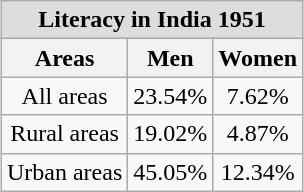<table class="wikitable" style="margin-right:auto; margin-left:auto;">
<tr>
<th style="background:#ddd;" colspan="3">Literacy in India 1951</th>
</tr>
<tr>
<th>Areas</th>
<th>Men</th>
<th>Women</th>
</tr>
<tr style="text-align:center;">
<td>All areas</td>
<td style="text-align:center;">23.54%</td>
<td style="text-align:center;">7.62%</td>
</tr>
<tr style="text-align:center;">
<td>Rural areas</td>
<td style="text-align:center;">19.02%</td>
<td style="text-align:center;">4.87%</td>
</tr>
<tr style="text-align:center;">
<td>Urban areas</td>
<td style="text-align:center;">45.05%</td>
<td style="text-align:center;">12.34%</td>
</tr>
</table>
